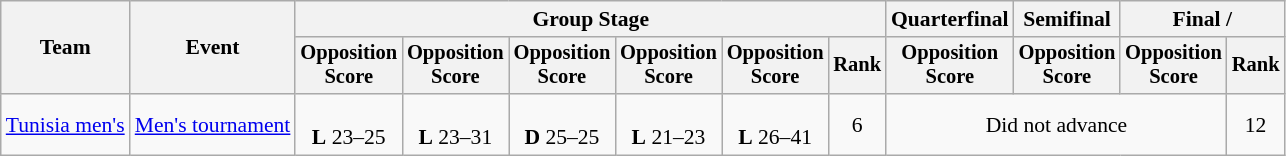<table class="wikitable" style="font-size:90%">
<tr>
<th rowspan=2>Team</th>
<th rowspan=2>Event</th>
<th colspan=6>Group Stage</th>
<th>Quarterfinal</th>
<th>Semifinal</th>
<th colspan=2>Final / </th>
</tr>
<tr style="font-size:95%">
<th>Opposition<br>Score</th>
<th>Opposition<br>Score</th>
<th>Opposition<br>Score</th>
<th>Opposition<br>Score</th>
<th>Opposition<br>Score</th>
<th>Rank</th>
<th>Opposition<br>Score</th>
<th>Opposition<br>Score</th>
<th>Opposition<br>Score</th>
<th>Rank</th>
</tr>
<tr align=center>
<td align=left><a href='#'>Tunisia men's</a></td>
<td align=left><a href='#'>Men's tournament</a></td>
<td><br><strong>L</strong> 23–25</td>
<td><br><strong>L</strong> 23–31</td>
<td><br><strong>D</strong> 25–25</td>
<td><br><strong>L</strong> 21–23</td>
<td><br><strong>L</strong> 26–41</td>
<td>6</td>
<td colspan=3>Did not advance</td>
<td>12</td>
</tr>
</table>
